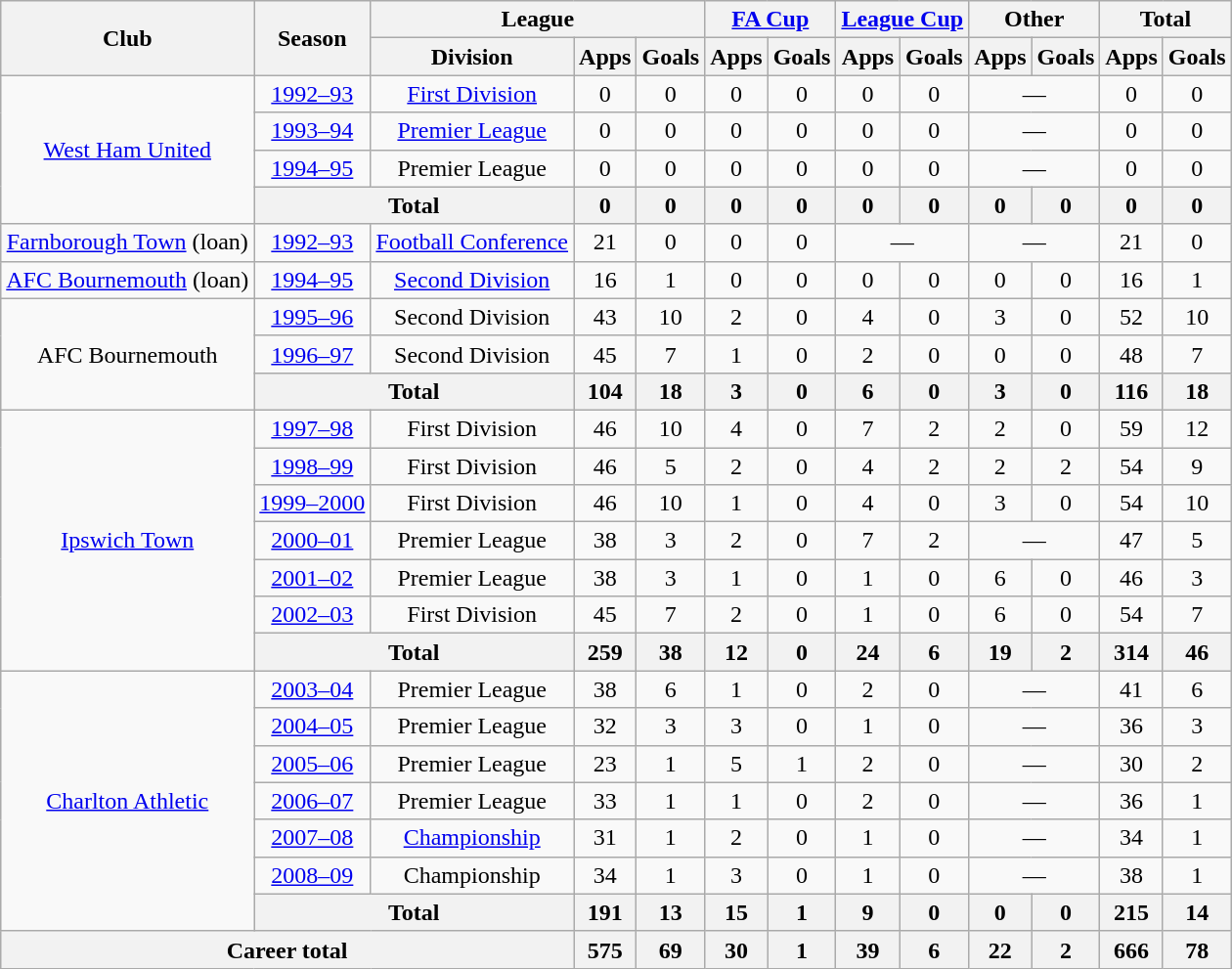<table class="wikitable" style="text-align:center">
<tr>
<th rowspan="2">Club</th>
<th rowspan="2">Season</th>
<th colspan="3">League</th>
<th colspan="2"><a href='#'>FA Cup</a></th>
<th colspan="2"><a href='#'>League Cup</a></th>
<th colspan="2">Other</th>
<th colspan="2">Total</th>
</tr>
<tr>
<th>Division</th>
<th>Apps</th>
<th>Goals</th>
<th>Apps</th>
<th>Goals</th>
<th>Apps</th>
<th>Goals</th>
<th>Apps</th>
<th>Goals</th>
<th>Apps</th>
<th>Goals</th>
</tr>
<tr>
<td rowspan="4"><a href='#'>West Ham United</a></td>
<td><a href='#'>1992–93</a></td>
<td><a href='#'>First Division</a></td>
<td>0</td>
<td>0</td>
<td>0</td>
<td>0</td>
<td>0</td>
<td>0</td>
<td colspan="2">—</td>
<td>0</td>
<td>0</td>
</tr>
<tr>
<td><a href='#'>1993–94</a></td>
<td><a href='#'>Premier League</a></td>
<td>0</td>
<td>0</td>
<td>0</td>
<td>0</td>
<td>0</td>
<td>0</td>
<td colspan="2">—</td>
<td>0</td>
<td>0</td>
</tr>
<tr>
<td><a href='#'>1994–95</a></td>
<td>Premier League</td>
<td>0</td>
<td>0</td>
<td>0</td>
<td>0</td>
<td>0</td>
<td>0</td>
<td colspan="2">—</td>
<td>0</td>
<td>0</td>
</tr>
<tr>
<th colspan="2">Total</th>
<th>0</th>
<th>0</th>
<th>0</th>
<th>0</th>
<th>0</th>
<th>0</th>
<th>0</th>
<th>0</th>
<th>0</th>
<th>0</th>
</tr>
<tr>
<td><a href='#'>Farnborough Town</a> (loan)</td>
<td><a href='#'>1992–93</a></td>
<td><a href='#'>Football Conference</a></td>
<td>21</td>
<td>0</td>
<td>0</td>
<td>0</td>
<td colspan="2">—</td>
<td colspan="2">—</td>
<td>21</td>
<td>0</td>
</tr>
<tr>
<td><a href='#'>AFC Bournemouth</a> (loan)</td>
<td><a href='#'>1994–95</a></td>
<td><a href='#'>Second Division</a></td>
<td>16</td>
<td>1</td>
<td>0</td>
<td>0</td>
<td>0</td>
<td>0</td>
<td>0</td>
<td>0</td>
<td>16</td>
<td>1</td>
</tr>
<tr>
<td rowspan="3">AFC Bournemouth</td>
<td><a href='#'>1995–96</a></td>
<td>Second Division</td>
<td>43</td>
<td>10</td>
<td>2</td>
<td>0</td>
<td>4</td>
<td>0</td>
<td>3</td>
<td>0</td>
<td>52</td>
<td>10</td>
</tr>
<tr>
<td><a href='#'>1996–97</a></td>
<td>Second Division</td>
<td>45</td>
<td>7</td>
<td>1</td>
<td>0</td>
<td>2</td>
<td>0</td>
<td>0</td>
<td>0</td>
<td>48</td>
<td>7</td>
</tr>
<tr>
<th colspan="2">Total</th>
<th>104</th>
<th>18</th>
<th>3</th>
<th>0</th>
<th>6</th>
<th>0</th>
<th>3</th>
<th>0</th>
<th>116</th>
<th>18</th>
</tr>
<tr>
<td rowspan="7"><a href='#'>Ipswich Town</a></td>
<td><a href='#'>1997–98</a></td>
<td>First Division</td>
<td>46</td>
<td>10</td>
<td>4</td>
<td>0</td>
<td>7</td>
<td>2</td>
<td>2</td>
<td>0</td>
<td>59</td>
<td>12</td>
</tr>
<tr>
<td><a href='#'>1998–99</a></td>
<td>First Division</td>
<td>46</td>
<td>5</td>
<td>2</td>
<td>0</td>
<td>4</td>
<td>2</td>
<td>2</td>
<td>2</td>
<td>54</td>
<td>9</td>
</tr>
<tr>
<td><a href='#'>1999–2000</a></td>
<td>First Division</td>
<td>46</td>
<td>10</td>
<td>1</td>
<td>0</td>
<td>4</td>
<td>0</td>
<td>3</td>
<td>0</td>
<td>54</td>
<td>10</td>
</tr>
<tr>
<td><a href='#'>2000–01</a></td>
<td>Premier League</td>
<td>38</td>
<td>3</td>
<td>2</td>
<td>0</td>
<td>7</td>
<td>2</td>
<td colspan="2">—</td>
<td>47</td>
<td>5</td>
</tr>
<tr>
<td><a href='#'>2001–02</a></td>
<td>Premier League</td>
<td>38</td>
<td>3</td>
<td>1</td>
<td>0</td>
<td>1</td>
<td>0</td>
<td>6</td>
<td>0</td>
<td>46</td>
<td>3</td>
</tr>
<tr>
<td><a href='#'>2002–03</a></td>
<td>First Division</td>
<td>45</td>
<td>7</td>
<td>2</td>
<td>0</td>
<td>1</td>
<td>0</td>
<td>6</td>
<td>0</td>
<td>54</td>
<td>7</td>
</tr>
<tr>
<th colspan="2">Total</th>
<th>259</th>
<th>38</th>
<th>12</th>
<th>0</th>
<th>24</th>
<th>6</th>
<th>19</th>
<th>2</th>
<th>314</th>
<th>46</th>
</tr>
<tr>
<td rowspan="7"><a href='#'>Charlton Athletic</a></td>
<td><a href='#'>2003–04</a></td>
<td>Premier League</td>
<td>38</td>
<td>6</td>
<td>1</td>
<td>0</td>
<td>2</td>
<td>0</td>
<td colspan="2">—</td>
<td>41</td>
<td>6</td>
</tr>
<tr>
<td><a href='#'>2004–05</a></td>
<td>Premier League</td>
<td>32</td>
<td>3</td>
<td>3</td>
<td>0</td>
<td>1</td>
<td>0</td>
<td colspan="2">—</td>
<td>36</td>
<td>3</td>
</tr>
<tr>
<td><a href='#'>2005–06</a></td>
<td>Premier League</td>
<td>23</td>
<td>1</td>
<td>5</td>
<td>1</td>
<td>2</td>
<td>0</td>
<td colspan="2">—</td>
<td>30</td>
<td>2</td>
</tr>
<tr>
<td><a href='#'>2006–07</a></td>
<td>Premier League</td>
<td>33</td>
<td>1</td>
<td>1</td>
<td>0</td>
<td>2</td>
<td>0</td>
<td colspan="2">—</td>
<td>36</td>
<td>1</td>
</tr>
<tr>
<td><a href='#'>2007–08</a></td>
<td><a href='#'>Championship</a></td>
<td>31</td>
<td>1</td>
<td>2</td>
<td>0</td>
<td>1</td>
<td>0</td>
<td colspan="2">—</td>
<td>34</td>
<td>1</td>
</tr>
<tr>
<td><a href='#'>2008–09</a></td>
<td>Championship</td>
<td>34</td>
<td>1</td>
<td>3</td>
<td>0</td>
<td>1</td>
<td>0</td>
<td colspan="2">—</td>
<td>38</td>
<td>1</td>
</tr>
<tr>
<th colspan="2">Total</th>
<th>191</th>
<th>13</th>
<th>15</th>
<th>1</th>
<th>9</th>
<th>0</th>
<th>0</th>
<th>0</th>
<th>215</th>
<th>14</th>
</tr>
<tr>
<th colspan="3">Career total</th>
<th>575</th>
<th>69</th>
<th>30</th>
<th>1</th>
<th>39</th>
<th>6</th>
<th>22</th>
<th>2</th>
<th>666</th>
<th>78</th>
</tr>
</table>
